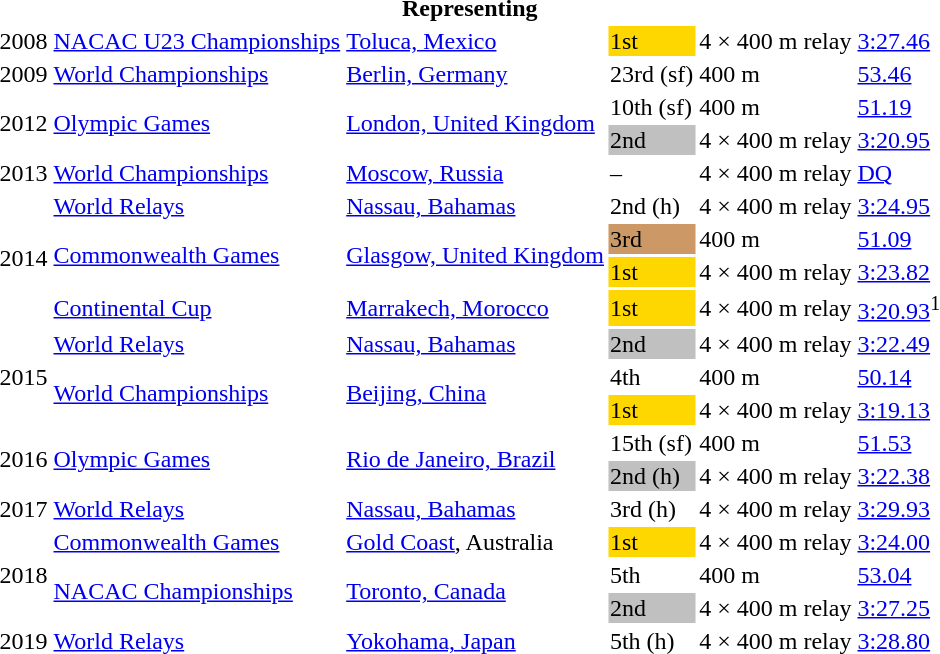<table>
<tr>
<th colspan="6">Representing </th>
</tr>
<tr>
<td>2008</td>
<td><a href='#'>NACAC U23 Championships</a></td>
<td><a href='#'>Toluca, Mexico</a></td>
<td bgcolor=gold>1st</td>
<td>4 × 400 m relay</td>
<td><a href='#'>3:27.46</a></td>
</tr>
<tr>
<td>2009</td>
<td><a href='#'>World Championships</a></td>
<td><a href='#'>Berlin, Germany</a></td>
<td>23rd (sf)</td>
<td>400 m</td>
<td><a href='#'>53.46</a></td>
</tr>
<tr>
<td rowspan=2>2012</td>
<td rowspan=2><a href='#'>Olympic Games</a></td>
<td rowspan=2><a href='#'>London, United Kingdom</a></td>
<td>10th (sf)</td>
<td>400 m</td>
<td><a href='#'>51.19</a></td>
</tr>
<tr>
<td bgcolor=silver>2nd</td>
<td>4 × 400 m relay</td>
<td><a href='#'>3:20.95</a></td>
</tr>
<tr>
<td>2013</td>
<td><a href='#'>World Championships</a></td>
<td><a href='#'>Moscow, Russia</a></td>
<td>–</td>
<td>4 × 400 m relay</td>
<td><a href='#'>DQ</a></td>
</tr>
<tr>
<td rowspan=4>2014</td>
<td><a href='#'>World Relays</a></td>
<td><a href='#'>Nassau, Bahamas</a></td>
<td>2nd (h)</td>
<td>4 × 400 m relay</td>
<td><a href='#'>3:24.95</a></td>
</tr>
<tr>
<td rowspan=2><a href='#'>Commonwealth Games</a></td>
<td rowspan=2><a href='#'>Glasgow, United Kingdom</a></td>
<td bgcolor=cc9966>3rd</td>
<td>400 m</td>
<td><a href='#'>51.09</a></td>
</tr>
<tr>
<td bgcolor=gold>1st</td>
<td>4 × 400 m relay</td>
<td><a href='#'>3:23.82</a></td>
</tr>
<tr>
<td><a href='#'>Continental Cup</a></td>
<td><a href='#'>Marrakech, Morocco</a></td>
<td bgcolor=gold>1st</td>
<td>4 × 400 m relay</td>
<td><a href='#'>3:20.93</a><sup>1</sup></td>
</tr>
<tr>
<td rowspan=3>2015</td>
<td><a href='#'>World Relays</a></td>
<td><a href='#'>Nassau, Bahamas</a></td>
<td bgcolor=silver>2nd</td>
<td>4 × 400 m relay</td>
<td><a href='#'>3:22.49</a></td>
</tr>
<tr>
<td rowspan=2><a href='#'>World Championships</a></td>
<td rowspan=2><a href='#'>Beijing, China</a></td>
<td>4th</td>
<td>400 m</td>
<td><a href='#'>50.14</a></td>
</tr>
<tr>
<td bgcolor=gold>1st</td>
<td>4 × 400 m relay</td>
<td><a href='#'>3:19.13</a></td>
</tr>
<tr>
<td rowspan=2>2016</td>
<td rowspan=2><a href='#'>Olympic Games</a></td>
<td rowspan=2><a href='#'>Rio de Janeiro, Brazil</a></td>
<td>15th (sf)</td>
<td>400 m</td>
<td><a href='#'>51.53</a></td>
</tr>
<tr>
<td bgcolor=silver>2nd (h)</td>
<td>4 × 400 m relay</td>
<td><a href='#'>3:22.38</a></td>
</tr>
<tr>
<td>2017</td>
<td><a href='#'>World Relays</a></td>
<td><a href='#'>Nassau, Bahamas</a></td>
<td>3rd (h)</td>
<td>4 × 400 m relay</td>
<td><a href='#'>3:29.93</a></td>
</tr>
<tr>
<td rowspan=3>2018</td>
<td><a href='#'>Commonwealth Games</a></td>
<td><a href='#'>Gold Coast</a>, Australia</td>
<td bgcolor=gold>1st</td>
<td>4 × 400 m relay</td>
<td><a href='#'>3:24.00</a></td>
</tr>
<tr>
<td rowspan=2><a href='#'>NACAC Championships</a></td>
<td rowspan=2><a href='#'>Toronto, Canada</a></td>
<td>5th</td>
<td>400 m</td>
<td><a href='#'>53.04</a></td>
</tr>
<tr>
<td bgcolor=silver>2nd</td>
<td>4 × 400 m relay</td>
<td><a href='#'>3:27.25</a></td>
</tr>
<tr>
<td>2019</td>
<td><a href='#'>World Relays</a></td>
<td><a href='#'>Yokohama, Japan</a></td>
<td>5th (h)</td>
<td>4 × 400 m relay</td>
<td><a href='#'>3:28.80</a></td>
</tr>
</table>
